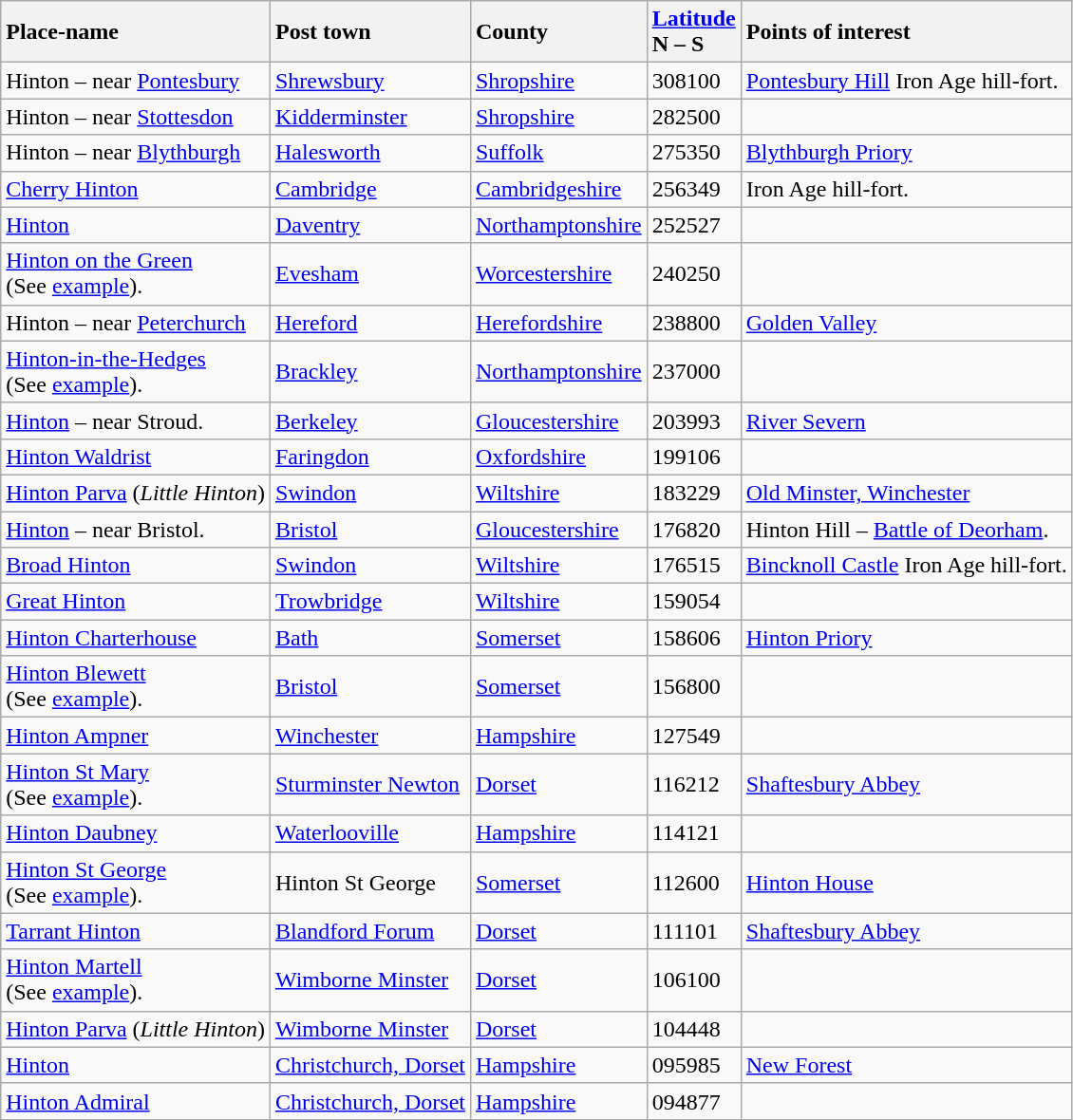<table class="wikitable sortable" style="border-collapse: collapse;">
<tr>
<th style="text-align:left">Place-name</th>
<th style="text-align:left">Post town</th>
<th style="text-align:left">County</th>
<th style="text-align:left"><a href='#'>Latitude</a><br>N – S</th>
<th style="text-align:left">Points of interest</th>
</tr>
<tr>
<td>Hinton – near <a href='#'>Pontesbury</a></td>
<td><a href='#'>Shrewsbury</a></td>
<td><a href='#'>Shropshire</a></td>
<td>308100</td>
<td><a href='#'>Pontesbury Hill</a> Iron Age hill-fort.</td>
</tr>
<tr>
<td>Hinton – near <a href='#'>Stottesdon</a></td>
<td><a href='#'>Kidderminster</a></td>
<td><a href='#'>Shropshire</a></td>
<td>282500</td>
<td></td>
</tr>
<tr>
<td>Hinton – near <a href='#'>Blythburgh</a></td>
<td><a href='#'>Halesworth</a></td>
<td><a href='#'>Suffolk</a></td>
<td>275350</td>
<td><a href='#'>Blythburgh Priory</a></td>
</tr>
<tr>
<td><a href='#'>Cherry Hinton</a></td>
<td><a href='#'>Cambridge</a></td>
<td><a href='#'>Cambridgeshire</a></td>
<td>256349</td>
<td>Iron Age hill-fort.</td>
</tr>
<tr>
<td><a href='#'>Hinton</a></td>
<td><a href='#'>Daventry</a></td>
<td><a href='#'>Northamptonshire</a></td>
<td>252527</td>
<td></td>
</tr>
<tr>
<td><a href='#'>Hinton on the Green</a><br>(See <a href='#'>example</a>).</td>
<td><a href='#'>Evesham</a></td>
<td><a href='#'>Worcestershire</a></td>
<td>240250</td>
<td></td>
</tr>
<tr>
<td>Hinton – near <a href='#'>Peterchurch</a></td>
<td><a href='#'>Hereford</a></td>
<td><a href='#'>Herefordshire</a></td>
<td>238800</td>
<td><a href='#'>Golden Valley</a></td>
</tr>
<tr>
<td><a href='#'>Hinton-in-the-Hedges</a><br>(See <a href='#'>example</a>).</td>
<td><a href='#'>Brackley</a></td>
<td><a href='#'>Northamptonshire</a></td>
<td>237000</td>
<td></td>
</tr>
<tr>
<td><a href='#'>Hinton</a> – near Stroud.</td>
<td><a href='#'>Berkeley</a></td>
<td><a href='#'>Gloucestershire</a></td>
<td>203993</td>
<td><a href='#'>River Severn</a></td>
</tr>
<tr>
<td><a href='#'>Hinton Waldrist</a></td>
<td><a href='#'>Faringdon</a></td>
<td><a href='#'>Oxfordshire</a></td>
<td>199106</td>
<td></td>
</tr>
<tr>
<td><a href='#'>Hinton Parva</a> (<em>Little Hinton</em>)</td>
<td><a href='#'>Swindon</a></td>
<td><a href='#'>Wiltshire</a></td>
<td>183229</td>
<td><a href='#'>Old Minster, Winchester</a></td>
</tr>
<tr>
<td><a href='#'>Hinton</a> – near Bristol.</td>
<td><a href='#'>Bristol</a></td>
<td><a href='#'>Gloucestershire</a></td>
<td>176820</td>
<td>Hinton Hill – <a href='#'>Battle of Deorham</a>.</td>
</tr>
<tr>
<td><a href='#'>Broad Hinton</a></td>
<td><a href='#'>Swindon</a></td>
<td><a href='#'>Wiltshire</a></td>
<td>176515</td>
<td><a href='#'>Bincknoll Castle</a> Iron Age hill-fort.</td>
</tr>
<tr>
<td><a href='#'>Great Hinton</a></td>
<td><a href='#'>Trowbridge</a></td>
<td><a href='#'>Wiltshire</a></td>
<td>159054</td>
<td></td>
</tr>
<tr>
<td><a href='#'>Hinton Charterhouse</a></td>
<td><a href='#'>Bath</a></td>
<td><a href='#'>Somerset</a></td>
<td>158606</td>
<td><a href='#'>Hinton Priory</a></td>
</tr>
<tr>
<td><a href='#'>Hinton Blewett</a><br>(See <a href='#'>example</a>).</td>
<td><a href='#'>Bristol</a></td>
<td><a href='#'>Somerset</a></td>
<td>156800</td>
<td></td>
</tr>
<tr>
<td><a href='#'>Hinton Ampner</a></td>
<td><a href='#'>Winchester</a></td>
<td><a href='#'>Hampshire</a></td>
<td>127549</td>
<td></td>
</tr>
<tr>
<td><a href='#'>Hinton St Mary</a><br>(See <a href='#'>example</a>).</td>
<td><a href='#'>Sturminster Newton</a></td>
<td><a href='#'>Dorset</a></td>
<td>116212</td>
<td><a href='#'>Shaftesbury Abbey</a></td>
</tr>
<tr>
<td><a href='#'>Hinton Daubney</a></td>
<td><a href='#'>Waterlooville</a></td>
<td><a href='#'>Hampshire</a></td>
<td>114121</td>
<td></td>
</tr>
<tr>
<td><a href='#'>Hinton St George</a><br>(See <a href='#'>example</a>).</td>
<td>Hinton St George</td>
<td><a href='#'>Somerset</a></td>
<td>112600</td>
<td><a href='#'>Hinton House</a></td>
</tr>
<tr>
<td><a href='#'>Tarrant Hinton</a></td>
<td><a href='#'>Blandford Forum</a></td>
<td><a href='#'>Dorset</a></td>
<td>111101</td>
<td><a href='#'>Shaftesbury Abbey</a></td>
</tr>
<tr>
<td><a href='#'>Hinton Martell</a><br>(See <a href='#'>example</a>).</td>
<td><a href='#'>Wimborne Minster</a></td>
<td><a href='#'>Dorset</a></td>
<td>106100</td>
<td></td>
</tr>
<tr>
<td><a href='#'>Hinton Parva</a> (<em>Little Hinton</em>)</td>
<td><a href='#'>Wimborne Minster</a></td>
<td><a href='#'>Dorset</a></td>
<td>104448</td>
<td></td>
</tr>
<tr>
<td><a href='#'>Hinton</a></td>
<td><a href='#'>Christchurch, Dorset</a></td>
<td><a href='#'>Hampshire</a></td>
<td>095985</td>
<td><a href='#'>New Forest</a></td>
</tr>
<tr>
<td><a href='#'>Hinton Admiral</a></td>
<td><a href='#'>Christchurch, Dorset</a></td>
<td><a href='#'>Hampshire</a></td>
<td>094877</td>
<td></td>
</tr>
</table>
